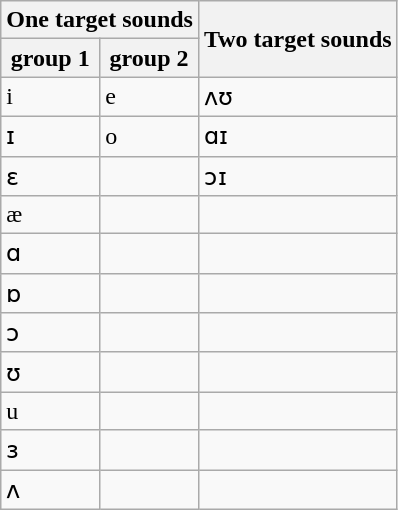<table class="wikitable">
<tr>
<th colspan="2">One target sounds</th>
<th rowspan="2">Two target sounds</th>
</tr>
<tr>
<th>group 1</th>
<th>group 2</th>
</tr>
<tr>
<td>i</td>
<td>e</td>
<td>ʌʊ</td>
</tr>
<tr>
<td>ɪ</td>
<td>o</td>
<td>ɑɪ</td>
</tr>
<tr>
<td>ɛ</td>
<td></td>
<td>ɔɪ</td>
</tr>
<tr>
<td>æ</td>
<td></td>
<td></td>
</tr>
<tr>
<td>ɑ</td>
<td></td>
<td></td>
</tr>
<tr>
<td>ɒ</td>
<td></td>
<td></td>
</tr>
<tr>
<td>ɔ</td>
<td></td>
<td></td>
</tr>
<tr>
<td>ʊ</td>
<td></td>
<td></td>
</tr>
<tr>
<td>u</td>
<td></td>
<td></td>
</tr>
<tr>
<td>ɜ</td>
<td></td>
<td></td>
</tr>
<tr>
<td>ʌ</td>
<td></td>
<td></td>
</tr>
</table>
